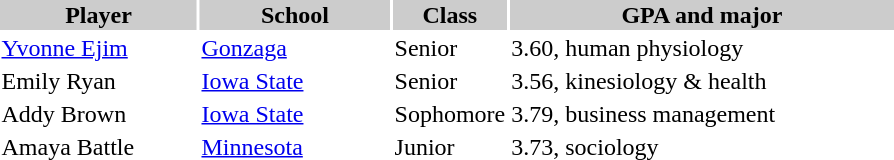<table style="width:600px" "border:'1' 'solid' 'gray' ">
<tr>
<th style="background:#ccc; width:23%;">Player</th>
<th style="background:#ccc; width:22%;">School</th>
<th style="background:#ccc; width:10%;">Class</th>
<th style="background:#ccc; width:45%;">GPA and major</th>
</tr>
<tr>
<td><a href='#'>Yvonne Ejim</a></td>
<td><a href='#'>Gonzaga</a></td>
<td>Senior</td>
<td>3.60, human physiology</td>
</tr>
<tr>
<td>Emily Ryan</td>
<td><a href='#'>Iowa State</a></td>
<td>Senior</td>
<td>3.56, kinesiology & health</td>
</tr>
<tr>
<td>Addy Brown</td>
<td><a href='#'>Iowa State</a></td>
<td>Sophomore</td>
<td>3.79, business management</td>
</tr>
<tr>
<td>Amaya Battle</td>
<td><a href='#'>Minnesota</a></td>
<td>Junior</td>
<td>3.73, sociology</td>
</tr>
</table>
